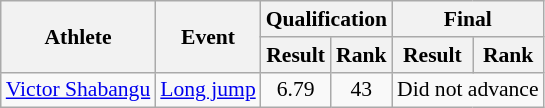<table class=wikitable style=font-size:90%>
<tr>
<th rowspan=2>Athlete</th>
<th rowspan=2>Event</th>
<th colspan=2>Qualification</th>
<th colspan=2>Final</th>
</tr>
<tr>
<th>Result</th>
<th>Rank</th>
<th>Result</th>
<th>Rank</th>
</tr>
<tr>
<td><a href='#'>Victor Shabangu</a></td>
<td><a href='#'>Long jump</a></td>
<td align=center>6.79</td>
<td align=center>43</td>
<td align=center colspan=2>Did not advance</td>
</tr>
</table>
